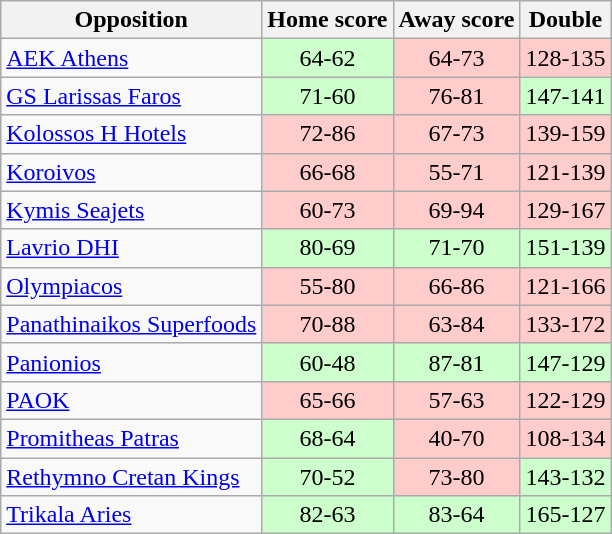<table class="wikitable" style="text-align: center;">
<tr>
<th>Opposition</th>
<th>Home score</th>
<th>Away score</th>
<th>Double</th>
</tr>
<tr>
<td align="left"><a href='#'>AEK Athens</a></td>
<td bgcolor=#cfc>64-62</td>
<td bgcolor=#fcc>64-73</td>
<td bgcolor=#fcc>128-135</td>
</tr>
<tr>
<td align="left"><a href='#'>GS Larissas Faros</a></td>
<td bgcolor=#cfc>71-60</td>
<td bgcolor=#fcc>76-81</td>
<td bgcolor=#cfc>147-141</td>
</tr>
<tr>
<td align="left"><a href='#'>Kolossos H Hotels</a></td>
<td bgcolor=#fcc>72-86</td>
<td bgcolor=#fcc>67-73</td>
<td bgcolor=#fcc>139-159</td>
</tr>
<tr>
<td align="left"><a href='#'>Koroivos</a></td>
<td bgcolor=#fcc>66-68</td>
<td bgcolor=#fcc>55-71</td>
<td bgcolor=#fcc>121-139</td>
</tr>
<tr>
<td align="left"><a href='#'>Kymis Seajets</a></td>
<td bgcolor=#fcc>60-73</td>
<td bgcolor=#fcc>69-94</td>
<td bgcolor=#fcc>129-167</td>
</tr>
<tr>
<td align="left"><a href='#'>Lavrio DHI</a></td>
<td bgcolor=#cfc>80-69</td>
<td bgcolor=#cfc>71-70</td>
<td bgcolor=#cfc>151-139</td>
</tr>
<tr>
<td align="left"><a href='#'>Olympiacos</a></td>
<td bgcolor=#fcc>55-80</td>
<td bgcolor=#fcc>66-86</td>
<td bgcolor=#fcc>121-166</td>
</tr>
<tr>
<td align="left"><a href='#'>Panathinaikos Superfoods</a></td>
<td bgcolor=#fcc>70-88</td>
<td bgcolor=#fcc>63-84</td>
<td bgcolor=#fcc>133-172</td>
</tr>
<tr>
<td align="left"><a href='#'>Panionios</a></td>
<td bgcolor=#cfc>60-48</td>
<td bgcolor=#cfc>87-81</td>
<td bgcolor=#cfc>147-129</td>
</tr>
<tr>
<td align="left"><a href='#'>PAOK</a></td>
<td bgcolor=#fcc>65-66</td>
<td bgcolor=#fcc>57-63</td>
<td bgcolor=#fcc>122-129</td>
</tr>
<tr>
<td align="left"><a href='#'>Promitheas Patras</a></td>
<td bgcolor=#cfc>68-64</td>
<td bgcolor=#fcc>40-70</td>
<td bgcolor=#fcc>108-134</td>
</tr>
<tr>
<td align="left"><a href='#'>Rethymno Cretan Kings</a></td>
<td bgcolor=#cfc>70-52</td>
<td bgcolor=#fcc>73-80</td>
<td bgcolor=#cfc>143-132</td>
</tr>
<tr>
<td align="left"><a href='#'>Trikala Aries</a></td>
<td bgcolor=#cfc>82-63</td>
<td bgcolor=#cfc>83-64</td>
<td bgcolor=#cfc>165-127</td>
</tr>
</table>
